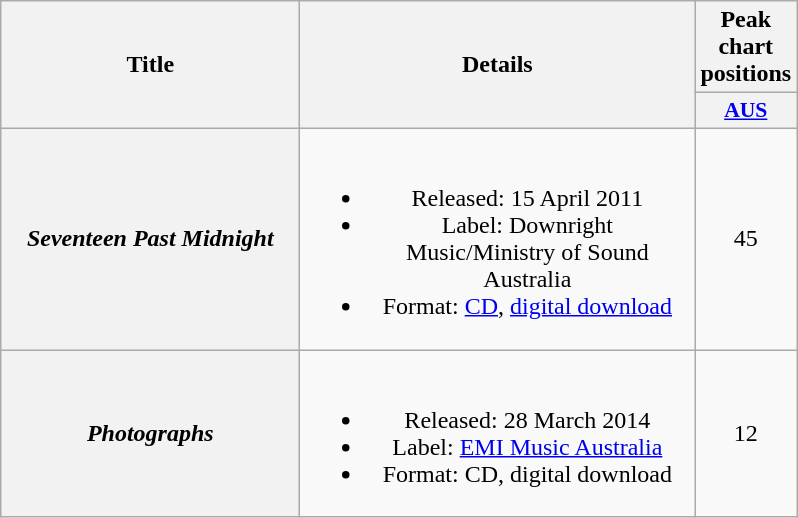<table class="wikitable plainrowheaders" style="text-align:center;" border="1">
<tr>
<th scope="col" rowspan="2" style="width:12em;">Title</th>
<th scope="col" rowspan="2" style="width:16em;">Details</th>
<th scope="col" colspan="1" style="width:3.5em;">Peak chart positions</th>
</tr>
<tr>
<th scope="col" style="width:3em;font-size:90%;"><a href='#'>AUS</a><br></th>
</tr>
<tr>
<th scope="row"><em>Seventeen Past Midnight</em></th>
<td><br><ul><li>Released: 15 April 2011</li><li>Label: Downright Music/Ministry of Sound Australia</li><li>Format: <a href='#'>CD</a>, <a href='#'>digital download</a></li></ul></td>
<td>45</td>
</tr>
<tr>
<th scope="row"><em>Photographs</em></th>
<td><br><ul><li>Released: 28 March 2014</li><li>Label: <a href='#'>EMI Music Australia</a></li><li>Format: CD, digital download</li></ul></td>
<td>12</td>
</tr>
</table>
